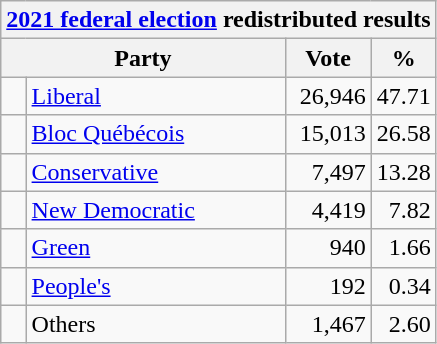<table class="wikitable">
<tr>
<th colspan="4"><a href='#'>2021 federal election</a> redistributed results</th>
</tr>
<tr>
<th bgcolor="#DDDDFF" width="130px" colspan="2">Party</th>
<th bgcolor="#DDDDFF" width="50px">Vote</th>
<th bgcolor="#DDDDFF" width="30px">%</th>
</tr>
<tr>
<td> </td>
<td><a href='#'>Liberal</a></td>
<td align=right>26,946</td>
<td align=right>47.71</td>
</tr>
<tr>
<td> </td>
<td><a href='#'>Bloc Québécois</a></td>
<td align=right>15,013</td>
<td align=right>26.58</td>
</tr>
<tr>
<td> </td>
<td><a href='#'>Conservative</a></td>
<td align=right>7,497</td>
<td align=right>13.28</td>
</tr>
<tr>
<td> </td>
<td><a href='#'>New Democratic</a></td>
<td align=right>4,419</td>
<td align=right>7.82</td>
</tr>
<tr>
<td> </td>
<td><a href='#'>Green</a></td>
<td align=right>940</td>
<td align=right>1.66</td>
</tr>
<tr>
<td> </td>
<td><a href='#'>People's</a></td>
<td align=right>192</td>
<td align=right>0.34</td>
</tr>
<tr>
<td> </td>
<td>Others</td>
<td align=right>1,467</td>
<td align=right>2.60</td>
</tr>
</table>
